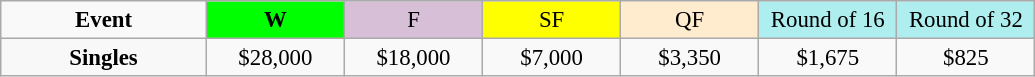<table class=wikitable style=font-size:95%;text-align:center>
<tr>
<td style="width:130px"><strong>Event</strong></td>
<td style="width:85px; background:lime"><strong>W</strong></td>
<td style="width:85px; background:thistle">F</td>
<td style="width:85px; background:#ffff00">SF</td>
<td style="width:85px; background:#ffebcd">QF</td>
<td style="width:85px; background:#afeeee">Round of 16</td>
<td style="width:85px; background:#afeeee">Round of 32</td>
</tr>
<tr>
<th style=background:#f8f8f8>Singles </th>
<td>$28,000</td>
<td>$18,000</td>
<td>$7,000</td>
<td>$3,350</td>
<td>$1,675</td>
<td>$825</td>
</tr>
</table>
